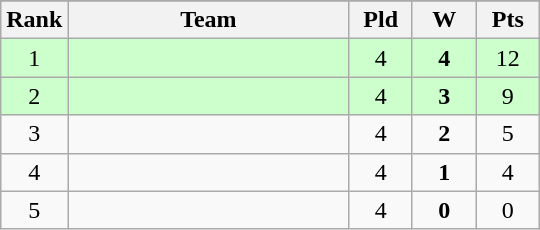<table class="wikitable">
<tr>
</tr>
<tr>
<th style="width:35px">Rank</th>
<th style="width:180px">Team</th>
<th style="width:35px">Pld</th>
<th style="width:35px">W</th>
<th style="width:35px">Pts</th>
</tr>
<tr bgcolor=#ccffcc>
<td align=center>1</td>
<td></td>
<td align=center>4</td>
<td align=center><strong>4</strong></td>
<td align=center>12</td>
</tr>
<tr bgcolor=#ccffcc>
<td align=center>2</td>
<td></td>
<td align=center>4</td>
<td align=center><strong>3</strong></td>
<td align=center>9</td>
</tr>
<tr>
<td align=center>3</td>
<td></td>
<td align=center>4</td>
<td align=center><strong>2</strong></td>
<td align=center>5</td>
</tr>
<tr>
<td align=center>4</td>
<td></td>
<td align=center>4</td>
<td align=center><strong>1</strong></td>
<td align=center>4</td>
</tr>
<tr>
<td align=center>5</td>
<td></td>
<td align=center>4</td>
<td align=center><strong>0</strong></td>
<td align=center>0</td>
</tr>
</table>
